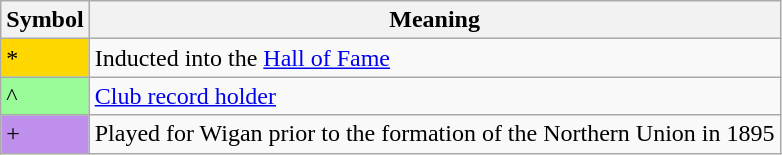<table Class="wikitable">
<tr>
<th scope=col>Symbol</th>
<th scope=col>Meaning</th>
</tr>
<tr>
<td style="width:15px; background:#ffd700;">*</td>
<td>Inducted into the <a href='#'>Hall of Fame</a></td>
</tr>
<tr>
<td style="width:15px; background:#98fb98;">^</td>
<td><a href='#'>Club record holder</a></td>
</tr>
<tr>
<td style="width:15px; background:#bf8fec;">+</td>
<td>Played for Wigan prior to the formation of the Northern Union in 1895</td>
</tr>
</table>
